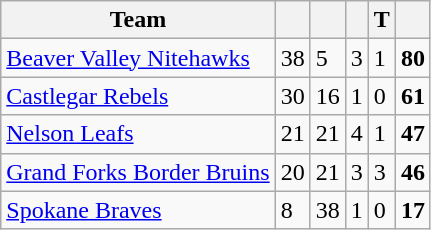<table class="wikitable sortable">
<tr>
<th>Team</th>
<th></th>
<th></th>
<th></th>
<th>T</th>
<th></th>
</tr>
<tr>
<td align="left"><a href='#'>Beaver Valley Nitehawks</a></td>
<td>38</td>
<td>5</td>
<td>3</td>
<td>1</td>
<td><strong>80</strong></td>
</tr>
<tr>
<td align="left"><a href='#'>Castlegar Rebels</a></td>
<td>30</td>
<td>16</td>
<td>1</td>
<td>0</td>
<td><strong>61</strong></td>
</tr>
<tr>
<td align="left"><a href='#'>Nelson Leafs</a></td>
<td>21</td>
<td>21</td>
<td>4</td>
<td>1</td>
<td><strong>47</strong></td>
</tr>
<tr>
<td align="left"><a href='#'>Grand Forks Border Bruins</a></td>
<td>20</td>
<td>21</td>
<td>3</td>
<td>3</td>
<td><strong>46</strong></td>
</tr>
<tr>
<td align="left"><a href='#'>Spokane Braves</a></td>
<td>8</td>
<td>38</td>
<td>1</td>
<td>0</td>
<td><strong>17</strong></td>
</tr>
</table>
